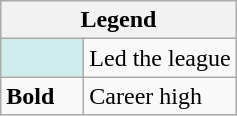<table class="wikitable">
<tr>
<th colspan="2">Legend</th>
</tr>
<tr>
<td style="background:#cfecec; width:3em;"></td>
<td>Led the league</td>
</tr>
<tr>
<td><strong>Bold</strong></td>
<td>Career high</td>
</tr>
</table>
